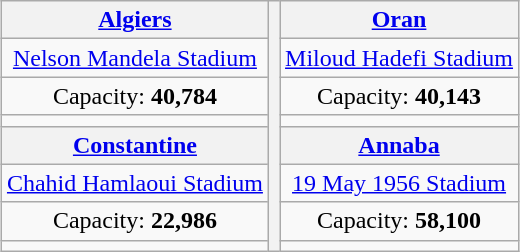<table class="wikitable" style="margin:1em auto; text-align:center">
<tr>
<th><a href='#'>Algiers</a></th>
<th colspan="2" rowspan="8"></th>
<th><a href='#'>Oran</a></th>
</tr>
<tr>
<td><a href='#'>Nelson Mandela Stadium</a></td>
<td><a href='#'>Miloud Hadefi Stadium</a></td>
</tr>
<tr>
<td>Capacity: <strong>40,784</strong></td>
<td>Capacity: <strong>40,143</strong></td>
</tr>
<tr>
<td></td>
<td></td>
</tr>
<tr>
<th><a href='#'>Constantine</a></th>
<th><a href='#'>Annaba</a></th>
</tr>
<tr>
<td><a href='#'>Chahid Hamlaoui Stadium</a></td>
<td><a href='#'>19 May 1956 Stadium</a></td>
</tr>
<tr>
<td>Capacity: <strong>22,986</strong></td>
<td>Capacity: <strong>58,100</strong></td>
</tr>
<tr>
<td></td>
<td></td>
</tr>
</table>
